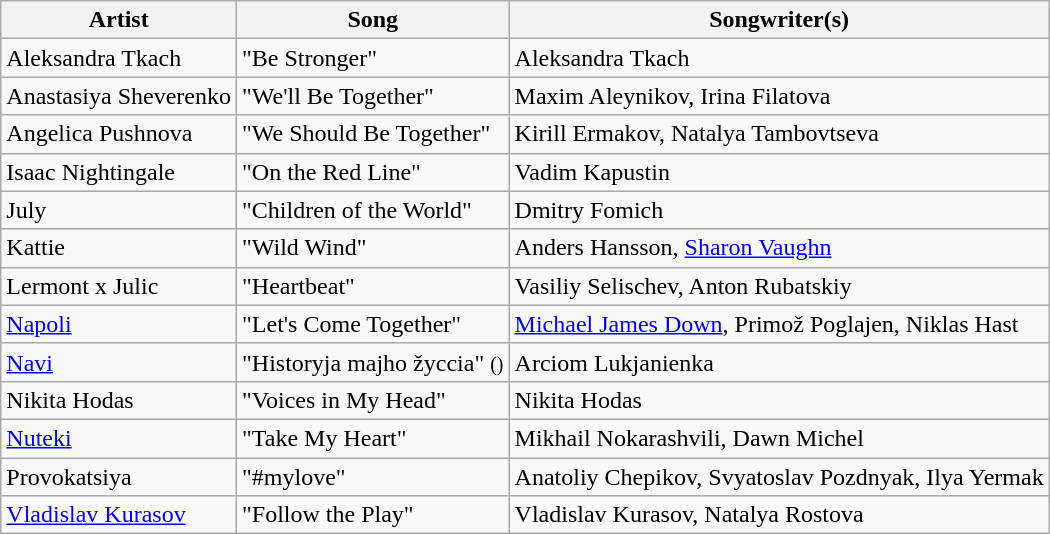<table class="sortable wikitable" style="margin: 1em auto 1em auto;">
<tr>
<th>Artist</th>
<th>Song</th>
<th>Songwriter(s)</th>
</tr>
<tr>
<td>Aleksandra Tkach</td>
<td>"Be Stronger"</td>
<td>Aleksandra Tkach</td>
</tr>
<tr>
<td>Anastasiya Sheverenko</td>
<td>"We'll Be Together"</td>
<td>Maxim Aleynikov, Irina Filatova</td>
</tr>
<tr>
<td>Angelica Pushnova</td>
<td>"We Should Be Together"</td>
<td>Kirill Ermakov, Natalya Tambovtseva</td>
</tr>
<tr>
<td>Isaac Nightingale</td>
<td>"On the Red Line"</td>
<td>Vadim Kapustin</td>
</tr>
<tr>
<td>July</td>
<td>"Children of the World"</td>
<td>Dmitry Fomich</td>
</tr>
<tr>
<td>Kattie</td>
<td>"Wild Wind"</td>
<td>Anders Hansson, <a href='#'>Sharon Vaughn</a></td>
</tr>
<tr>
<td>Lermont x Julic</td>
<td>"Heartbeat"</td>
<td>Vasiliy Selischev, Anton Rubatskiy</td>
</tr>
<tr>
<td><a href='#'>Napoli</a></td>
<td>"Let's Come Together"</td>
<td><a href='#'>Michael James Down</a>, Primož Poglajen, Niklas Hast</td>
</tr>
<tr>
<td><a href='#'>Navi</a></td>
<td>"Historyja majho žyccia" <small>()</small></td>
<td>Arciom Lukjanienka</td>
</tr>
<tr>
<td>Nikita Hodas</td>
<td>"Voices in My Head"</td>
<td>Nikita Hodas</td>
</tr>
<tr>
<td><a href='#'>Nuteki</a></td>
<td>"Take My Heart"</td>
<td>Mikhail Nokarashvili, Dawn Michel</td>
</tr>
<tr>
<td>Provokatsiya</td>
<td>"#mylove"</td>
<td>Anatoliy Chepikov, Svyatoslav Pozdnyak, Ilya Yermak</td>
</tr>
<tr>
<td><a href='#'>Vladislav Kurasov</a></td>
<td>"Follow the Play"</td>
<td>Vladislav Kurasov, Natalya Rostova</td>
</tr>
</table>
